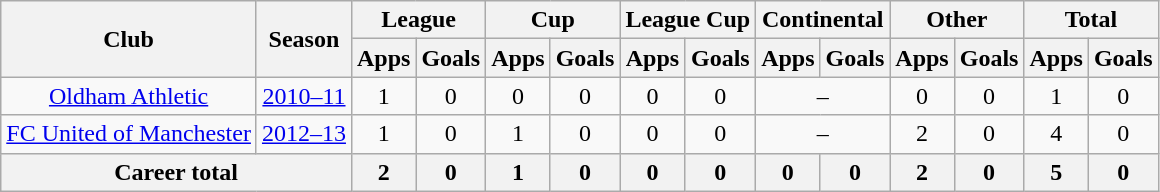<table class="wikitable" style="text-align:center">
<tr>
<th rowspan="2">Club</th>
<th rowspan="2">Season</th>
<th colspan="2">League</th>
<th colspan="2">Cup</th>
<th colspan="2">League Cup</th>
<th colspan="2">Continental</th>
<th colspan="2">Other</th>
<th colspan="2">Total</th>
</tr>
<tr>
<th>Apps</th>
<th>Goals</th>
<th>Apps</th>
<th>Goals</th>
<th>Apps</th>
<th>Goals</th>
<th>Apps</th>
<th>Goals</th>
<th>Apps</th>
<th>Goals</th>
<th>Apps</th>
<th>Goals</th>
</tr>
<tr>
<td><a href='#'>Oldham Athletic</a></td>
<td><a href='#'>2010–11</a></td>
<td>1</td>
<td>0</td>
<td>0</td>
<td>0</td>
<td>0</td>
<td>0</td>
<td colspan="2">–</td>
<td>0</td>
<td>0</td>
<td>1</td>
<td>0</td>
</tr>
<tr>
<td><a href='#'>FC United of Manchester</a></td>
<td><a href='#'>2012–13</a></td>
<td>1</td>
<td>0</td>
<td>1</td>
<td>0</td>
<td>0</td>
<td>0</td>
<td colspan="2">–</td>
<td>2</td>
<td>0</td>
<td>4</td>
<td>0</td>
</tr>
<tr>
<th colspan="2">Career total</th>
<th>2</th>
<th>0</th>
<th>1</th>
<th>0</th>
<th>0</th>
<th>0</th>
<th>0</th>
<th>0</th>
<th>2</th>
<th>0</th>
<th>5</th>
<th>0</th>
</tr>
</table>
